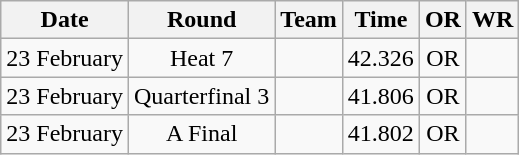<table class="wikitable" style="text-align:center">
<tr>
<th>Date</th>
<th>Round</th>
<th>Team</th>
<th>Time</th>
<th>OR</th>
<th>WR</th>
</tr>
<tr>
<td>23 February</td>
<td>Heat 7</td>
<td></td>
<td>42.326</td>
<td>OR</td>
<td></td>
</tr>
<tr>
<td>23 February</td>
<td>Quarterfinal 3</td>
<td></td>
<td>41.806</td>
<td>OR</td>
<td></td>
</tr>
<tr>
<td>23 February</td>
<td>A Final</td>
<td></td>
<td>41.802</td>
<td>OR</td>
<td></td>
</tr>
</table>
